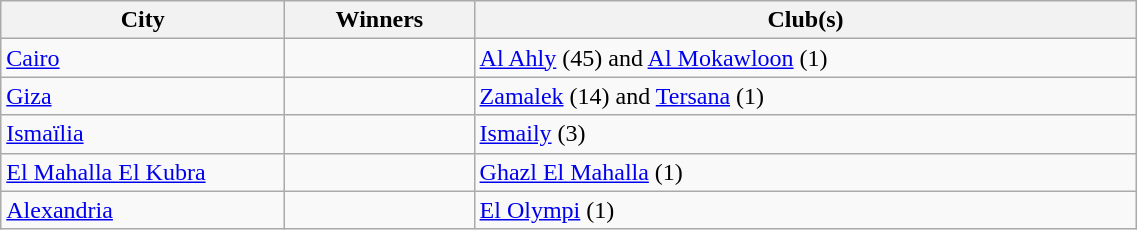<table class="wikitable sortable" style="width:60%;">
<tr>
<th style="width:15%;">City</th>
<th style="width:10%;">Winners</th>
<th style="width:35%;">Club(s)</th>
</tr>
<tr>
<td><a href='#'>Cairo</a></td>
<td></td>
<td><a href='#'>Al Ahly</a> (45) and <a href='#'>Al Mokawloon</a> (1)</td>
</tr>
<tr>
<td><a href='#'>Giza</a></td>
<td></td>
<td><a href='#'>Zamalek</a> (14) and <a href='#'>Tersana</a> (1)</td>
</tr>
<tr>
<td><a href='#'>Ismaïlia</a></td>
<td></td>
<td><a href='#'>Ismaily</a> (3)</td>
</tr>
<tr>
<td><a href='#'>El Mahalla El Kubra</a></td>
<td></td>
<td><a href='#'>Ghazl El Mahalla</a> (1)</td>
</tr>
<tr>
<td><a href='#'>Alexandria</a></td>
<td></td>
<td><a href='#'>El Olympi</a> (1)</td>
</tr>
</table>
